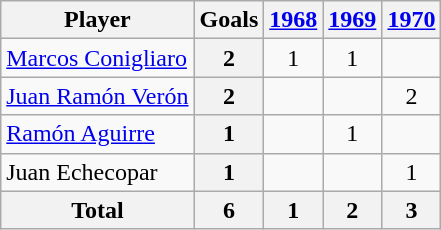<table class="wikitable sortable" style="text-align:center;">
<tr>
<th>Player</th>
<th>Goals</th>
<th><a href='#'>1968</a></th>
<th><a href='#'>1969</a></th>
<th><a href='#'>1970</a></th>
</tr>
<tr>
<td align="left"> <a href='#'>Marcos Conigliaro</a></td>
<th>2</th>
<td>1</td>
<td>1</td>
<td></td>
</tr>
<tr>
<td align="left"> <a href='#'>Juan Ramón Verón</a></td>
<th>2</th>
<td></td>
<td></td>
<td>2</td>
</tr>
<tr>
<td align="left"> <a href='#'>Ramón Aguirre</a></td>
<th>1</th>
<td></td>
<td>1</td>
<td></td>
</tr>
<tr>
<td align="left"> Juan Echecopar</td>
<th>1</th>
<td></td>
<td></td>
<td>1</td>
</tr>
<tr class="sortbottom">
<th>Total</th>
<th>6</th>
<th>1</th>
<th>2</th>
<th>3</th>
</tr>
</table>
